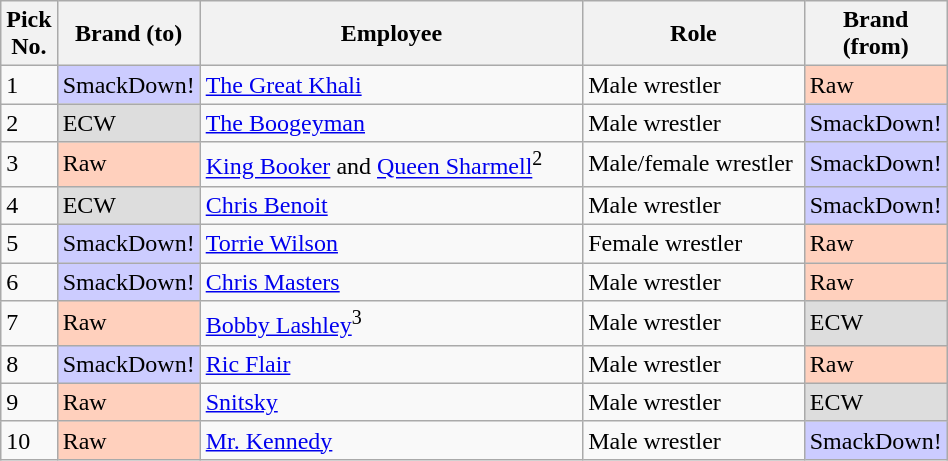<table class="wikitable sortable" style="width: 50%">
<tr>
<th width=0%>Pick No.</th>
<th width=15%>Brand (to)</th>
<th width=45%>Employee</th>
<th width=25%>Role</th>
<th width=15%>Brand (from)</th>
</tr>
<tr>
<td>1</td>
<td style="background:#ccf">SmackDown!</td>
<td><a href='#'>The Great Khali</a></td>
<td>Male wrestler</td>
<td style="background:#ffd0bd">Raw</td>
</tr>
<tr>
<td>2</td>
<td style="background:#ddd;">ECW</td>
<td><a href='#'>The Boogeyman</a></td>
<td>Male wrestler</td>
<td style="background:#ccf">SmackDown!</td>
</tr>
<tr>
<td>3</td>
<td style="background:#ffd0bd">Raw</td>
<td><a href='#'>King Booker</a> and <a href='#'>Queen Sharmell</a><sup>2</sup></td>
<td>Male/female wrestler</td>
<td style="background:#ccf">SmackDown!</td>
</tr>
<tr>
<td>4</td>
<td style="background:#ddd;">ECW</td>
<td><a href='#'>Chris Benoit</a></td>
<td>Male wrestler</td>
<td style="background:#ccf">SmackDown!</td>
</tr>
<tr>
<td>5</td>
<td style="background:#ccf">SmackDown!</td>
<td><a href='#'>Torrie Wilson</a></td>
<td>Female wrestler</td>
<td style="background:#ffd0bd">Raw</td>
</tr>
<tr>
<td>6</td>
<td style="background:#ccf">SmackDown!</td>
<td><a href='#'>Chris Masters</a></td>
<td>Male wrestler</td>
<td style="background:#ffd0bd">Raw</td>
</tr>
<tr>
<td>7</td>
<td style="background:#ffd0bd">Raw</td>
<td><a href='#'>Bobby Lashley</a><sup>3</sup></td>
<td>Male wrestler</td>
<td style="background:#ddd;">ECW</td>
</tr>
<tr>
<td>8</td>
<td style="background:#ccf">SmackDown!</td>
<td><a href='#'>Ric Flair</a></td>
<td>Male wrestler</td>
<td style="background:#ffd0bd">Raw</td>
</tr>
<tr>
<td>9</td>
<td style="background:#ffd0bd">Raw</td>
<td><a href='#'>Snitsky</a></td>
<td>Male wrestler</td>
<td style="background:#ddd;">ECW</td>
</tr>
<tr>
<td>10</td>
<td style="background:#ffd0bd">Raw</td>
<td><a href='#'>Mr. Kennedy</a></td>
<td>Male wrestler</td>
<td style="background:#ccf">SmackDown!</td>
</tr>
</table>
